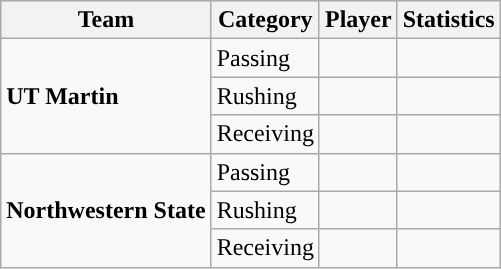<table class="wikitable" style="float: left;">
<tr>
<th>Team</th>
<th>Category</th>
<th>Player</th>
<th>Statistics</th>
</tr>
<tr>
<td rowspan=3><strong>UT Martin</strong></td>
<td>Passing</td>
<td> </td>
<td> </td>
</tr>
<tr>
<td>Rushing</td>
<td> </td>
<td> </td>
</tr>
<tr>
<td>Receiving</td>
<td> </td>
<td> </td>
</tr>
<tr>
<td rowspan=3><strong>Northwestern State</strong></td>
<td>Passing</td>
<td> </td>
<td> </td>
</tr>
<tr>
<td>Rushing</td>
<td> </td>
<td> </td>
</tr>
<tr>
<td>Receiving</td>
<td> </td>
<td> </td>
</tr>
</table>
